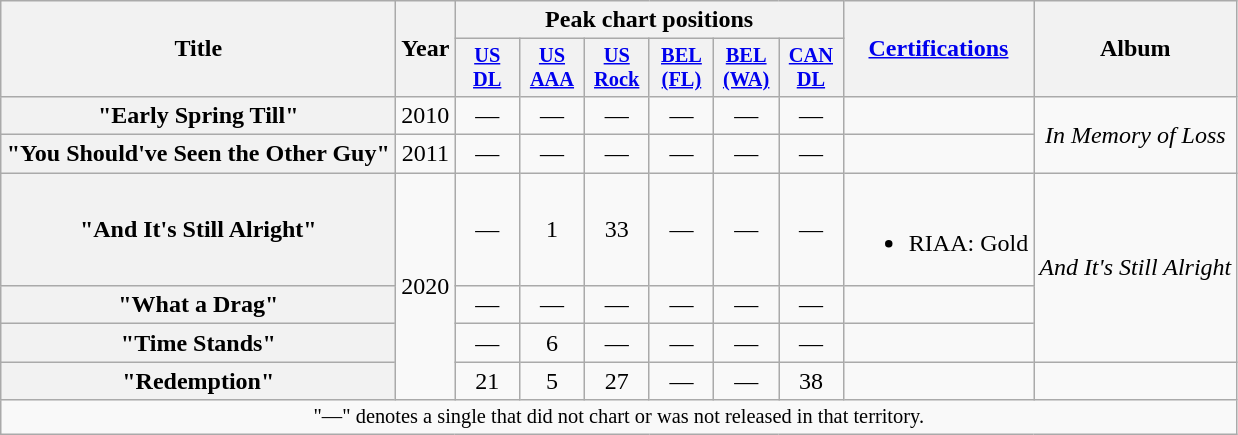<table class="wikitable plainrowheaders" style="text-align:center;">
<tr>
<th scope="col" rowspan="2" style="width:16em;">Title</th>
<th scope="col" rowspan="2">Year</th>
<th scope="col" colspan="6">Peak chart positions</th>
<th scope="col" rowspan="2"><a href='#'>Certifications</a></th>
<th scope="col" rowspan="2">Album</th>
</tr>
<tr>
<th scope="col" style="width:2.7em;font-size:85%;"><a href='#'>US<br>DL</a><br></th>
<th scope="col" style="width:2.7em;font-size:85%;"><a href='#'>US AAA</a><br></th>
<th scope="col" style="width:2.7em;font-size:85%;"><a href='#'>US Rock</a><br></th>
<th scope="col" style="width:2.7em;font-size:85%;"><a href='#'>BEL<br>(FL)</a><br></th>
<th scope="col" style="width:2.7em;font-size:85%;"><a href='#'>BEL<br>(WA)</a><br></th>
<th scope="col" style="width:2.7em;font-size:85%;"><a href='#'>CAN<br>DL</a><br></th>
</tr>
<tr>
<th scope="row">"Early Spring Till"</th>
<td>2010</td>
<td>—</td>
<td>—</td>
<td>—</td>
<td>—</td>
<td>—</td>
<td>—</td>
<td></td>
<td rowspan="2"><em>In Memory of Loss</em></td>
</tr>
<tr>
<th scope="row">"You Should've Seen the Other Guy"</th>
<td>2011</td>
<td>—</td>
<td>—</td>
<td>—</td>
<td>—</td>
<td>—</td>
<td>—</td>
<td></td>
</tr>
<tr>
<th scope="row">"And It's Still Alright"</th>
<td rowspan="4">2020</td>
<td>—</td>
<td>1</td>
<td>33</td>
<td>—</td>
<td>—</td>
<td>—</td>
<td><br><ul><li>RIAA: Gold</li></ul></td>
<td rowspan="3"><em>And It's Still Alright</em></td>
</tr>
<tr>
<th scope="row">"What a Drag"</th>
<td>—</td>
<td>—</td>
<td>—</td>
<td>—</td>
<td>—</td>
<td>—</td>
<td></td>
</tr>
<tr>
<th scope="row">"Time Stands"</th>
<td>—</td>
<td>6</td>
<td>—</td>
<td>—</td>
<td>—</td>
<td>—</td>
<td></td>
</tr>
<tr>
<th scope="row">"Redemption"</th>
<td>21</td>
<td>5</td>
<td>27</td>
<td>—</td>
<td>—</td>
<td>38</td>
<td></td>
<td></td>
</tr>
<tr>
<td colspan="14" style="font-size:85%">"—" denotes a single that did not chart or was not released in that territory.</td>
</tr>
</table>
